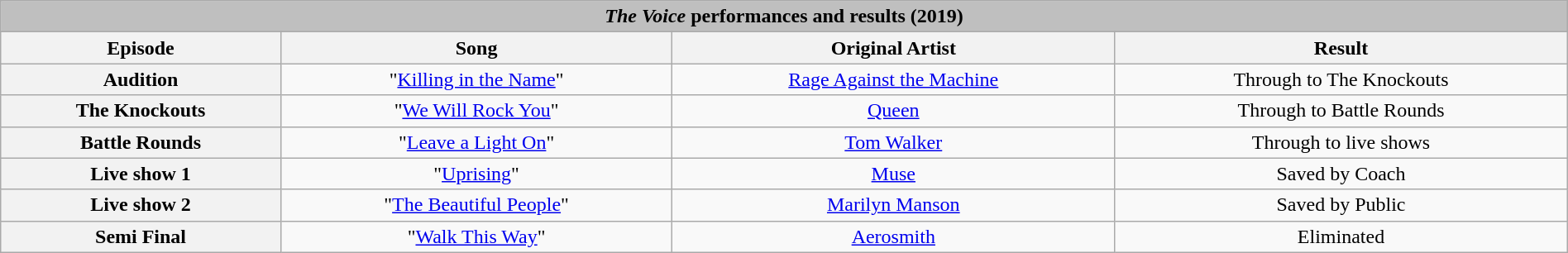<table class="wikitable collapsible collapsed" style="width:100%; margin:1em auto 1em auto; text-align:center;">
<tr>
<th colspan="4" style="background:#BFBFBF;"><em>The Voice</em> performances and results (2019)</th>
</tr>
<tr>
<th scope="col">Episode</th>
<th scope="col">Song</th>
<th scope="col">Original Artist</th>
<th scope="col">Result</th>
</tr>
<tr>
<th>Audition</th>
<td>"<a href='#'>Killing in the Name</a>"</td>
<td><a href='#'>Rage Against the Machine</a></td>
<td>Through to The Knockouts</td>
</tr>
<tr>
<th>The Knockouts</th>
<td>"<a href='#'>We Will Rock You</a>"</td>
<td><a href='#'>Queen</a></td>
<td>Through to Battle Rounds</td>
</tr>
<tr>
<th>Battle Rounds</th>
<td>"<a href='#'>Leave a Light On</a>"</td>
<td><a href='#'>Tom Walker</a></td>
<td>Through to live shows</td>
</tr>
<tr>
<th>Live show 1</th>
<td>"<a href='#'>Uprising</a>"</td>
<td><a href='#'>Muse</a></td>
<td>Saved by Coach</td>
</tr>
<tr>
<th>Live show 2</th>
<td>"<a href='#'>The Beautiful People</a>"</td>
<td><a href='#'>Marilyn Manson</a></td>
<td>Saved by Public</td>
</tr>
<tr>
<th>Semi Final</th>
<td>"<a href='#'>Walk This Way</a>"</td>
<td><a href='#'>Aerosmith</a></td>
<td>Eliminated</td>
</tr>
</table>
